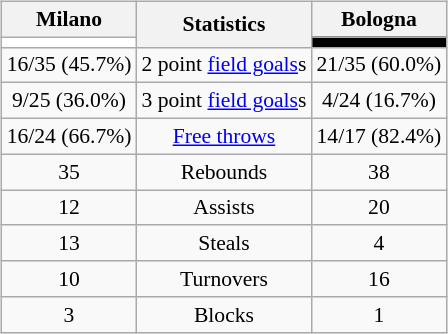<table style="width:100%;">
<tr>
<td valign=top align=right width=33%><br>













</td>
<td style="vertical-align:top; align:center; width:33%;"><br><table style="width:100%;">
<tr>
<td style="width=50%;"></td>
<td></td>
<td style="width=50%;"></td>
</tr>
</table>
<br><table class="wikitable" style="font-size:90%; text-align:center; margin:auto;" align=center>
<tr>
<th>Milano</th>
<th rowspan=2>Statistics</th>
<th>Bologna</th>
</tr>
<tr>
<td style="background:#ffffff;"></td>
<td style="background:#000000;"></td>
</tr>
<tr>
<td>16/35 (45.7%)</td>
<td>2 point <a href='#'>field goals</a>s</td>
<td>21/35 (60.0%)</td>
</tr>
<tr>
<td>9/25 (36.0%)</td>
<td>3 point <a href='#'>field goals</a>s</td>
<td>4/24 (16.7%)</td>
</tr>
<tr>
<td>16/24 (66.7%)</td>
<td><a href='#'>Free throws</a></td>
<td>14/17 (82.4%)</td>
</tr>
<tr>
<td>35</td>
<td>Rebounds</td>
<td>38</td>
</tr>
<tr>
<td>12</td>
<td>Assists</td>
<td>20</td>
</tr>
<tr>
<td>13</td>
<td>Steals</td>
<td>4</td>
</tr>
<tr>
<td>10</td>
<td>Turnovers</td>
<td>16</td>
</tr>
<tr>
<td>3</td>
<td>Blocks</td>
<td>1</td>
</tr>
</table>
</td>
<td style="vertical-align:top; align:left; width:33%;"><br>













</td>
</tr>
</table>
